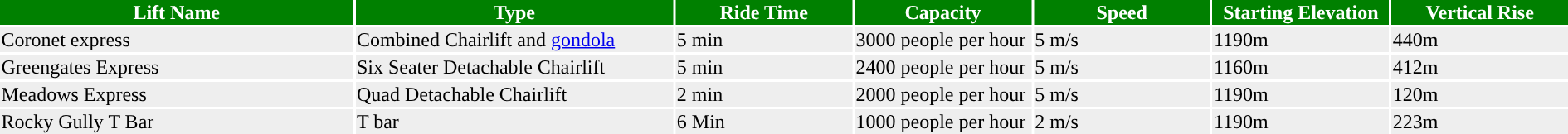<table ->
<tr>
<th width=20% style="background: green; color: white;">Lift Name</th>
<th width=18% style="background: green; color: white;">Type</th>
<th width=10% style="background: green; color: white;">Ride Time</th>
<th width=10% style="background: green; color: white;">Capacity</th>
<th width=10% style="background: green; color: white;">Speed</th>
<th width=10% style="background: green; color: white;">Starting Elevation</th>
<th width=10% style="background: green; color: white;">Vertical Rise</th>
</tr>
<tr style="background: #eeeeee; color: black;">
<td>Coronet express</td>
<td>Combined Chairlift and <a href='#'>gondola</a></td>
<td>5 min</td>
<td>3000 people per hour</td>
<td>5 m/s</td>
<td>1190m</td>
<td>440m</td>
</tr>
<tr style="background: #eeeeee; color: black;">
<td>Greengates Express</td>
<td>Six Seater Detachable Chairlift</td>
<td>5 min</td>
<td>2400 people per hour</td>
<td>5 m/s</td>
<td>1160m</td>
<td>412m</td>
</tr>
<tr style="background: #eeeeee; color: black;">
<td>Meadows Express</td>
<td>Quad Detachable Chairlift</td>
<td>2 min</td>
<td>2000 people per hour</td>
<td>5 m/s</td>
<td>1190m</td>
<td>120m</td>
</tr>
<tr style="background: #eeeeee; color: black;">
<td>Rocky Gully T Bar</td>
<td>T bar</td>
<td>6 Min</td>
<td>1000 people per hour</td>
<td>2 m/s</td>
<td>1190m</td>
<td>223m</td>
</tr>
</table>
